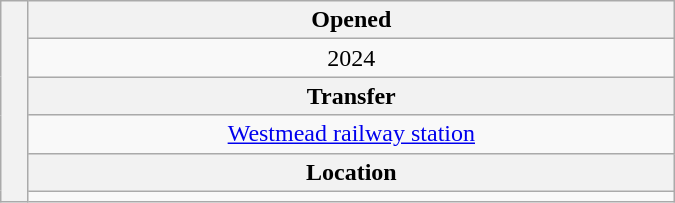<table class=wikitable style="text-align: center; width: 450px; float:right">
<tr>
<th rowspan="6"></th>
<th>Opened</th>
</tr>
<tr>
<td>2024</td>
</tr>
<tr>
<th>Transfer</th>
</tr>
<tr>
<td><a href='#'>Westmead railway station</a></td>
</tr>
<tr>
<th>Location</th>
</tr>
<tr>
<td></td>
</tr>
</table>
